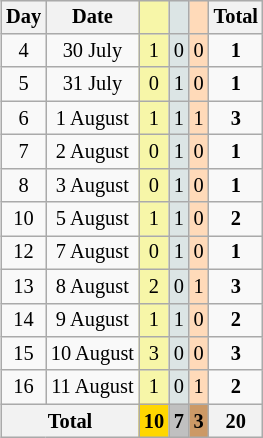<table class=wikitable style=font-size:85%;float:right;text-align:center>
<tr>
<th>Day</th>
<th>Date</th>
<td bgcolor=F7F6A8></td>
<td bgcolor=DCE5E5></td>
<td bgcolor=FFDAB9></td>
<th>Total</th>
</tr>
<tr>
<td>4</td>
<td>30 July</td>
<td bgcolor=F7F6A8>1</td>
<td bgcolor=DCE5E5>0</td>
<td bgcolor=FFDAB9>0</td>
<td><strong>1</strong></td>
</tr>
<tr>
<td>5</td>
<td>31 July</td>
<td bgcolor=F7F6A8>0</td>
<td bgcolor=DCE5E5>1</td>
<td bgcolor=FFDAB9>0</td>
<td><strong>1</strong></td>
</tr>
<tr>
<td>6</td>
<td>1 August</td>
<td bgcolor=F7F6A8>1</td>
<td bgcolor=DCE5E5>1</td>
<td bgcolor=FFDAB9>1</td>
<td><strong>3</strong></td>
</tr>
<tr>
<td>7</td>
<td>2 August</td>
<td bgcolor=F7F6A8>0</td>
<td bgcolor=DCE5E5>1</td>
<td bgcolor=FFDAB9>0</td>
<td><strong>1</strong></td>
</tr>
<tr>
<td>8</td>
<td>3 August</td>
<td bgcolor=F7F6A8>0</td>
<td bgcolor=DCE5E5>1</td>
<td bgcolor=FFDAB9>0</td>
<td><strong>1</strong></td>
</tr>
<tr>
<td>10</td>
<td>5 August</td>
<td bgcolor=F7F6A8>1</td>
<td bgcolor=DCE5E5>1</td>
<td bgcolor=FFDAB9>0</td>
<td><strong>2</strong></td>
</tr>
<tr>
<td>12</td>
<td>7 August</td>
<td bgcolor=F7F6A8>0</td>
<td bgcolor=DCE5E5>1</td>
<td bgcolor=FFDAB9>0</td>
<td><strong>1</strong></td>
</tr>
<tr>
<td>13</td>
<td>8 August</td>
<td bgcolor=F7F6A8>2</td>
<td bgcolor=DCE5E5>0</td>
<td bgcolor=FFDAB9>1</td>
<td><strong>3</strong></td>
</tr>
<tr>
<td>14</td>
<td>9 August</td>
<td bgcolor=F7F6A8>1</td>
<td bgcolor=DCE5E5>1</td>
<td bgcolor=FFDAB9>0</td>
<td><strong>2</strong></td>
</tr>
<tr>
<td>15</td>
<td>10 August</td>
<td bgcolor=F7F6A8>3</td>
<td bgcolor=DCE5E5>0</td>
<td bgcolor=FFDAB9>0</td>
<td><strong>3</strong></td>
</tr>
<tr>
<td>16</td>
<td>11 August</td>
<td bgcolor=F7F6A8>1</td>
<td bgcolor=DCE5E5>0</td>
<td bgcolor=FFDAB9>1</td>
<td><strong>2</strong></td>
</tr>
<tr>
<th colspan=2>Total</th>
<th style=background:gold>10</th>
<th style=background:silver>7</th>
<th style=background:#c96>3</th>
<th>20</th>
</tr>
</table>
